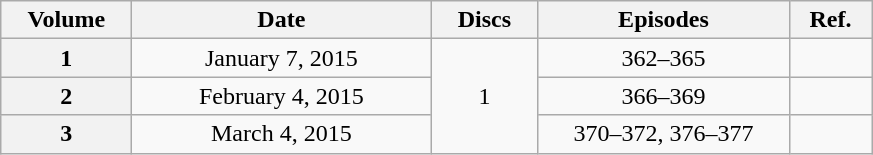<table class="wikitable" style="text-align:center;">
<tr>
<th scope="col" style="width:5em;">Volume</th>
<th scope="col" style="width:12em;">Date</th>
<th scope="col" style="width:4em;">Discs</th>
<th scope="col" style="width:10em;">Episodes</th>
<th scope="col" style="width:3em;">Ref.</th>
</tr>
<tr>
<th scope="row">1</th>
<td>January 7, 2015</td>
<td rowspan="3">1</td>
<td>362–365</td>
<td></td>
</tr>
<tr>
<th scope="row">2</th>
<td>February 4, 2015</td>
<td>366–369</td>
<td></td>
</tr>
<tr>
<th scope="row">3</th>
<td>March 4, 2015</td>
<td>370–372, 376–377</td>
<td></td>
</tr>
</table>
